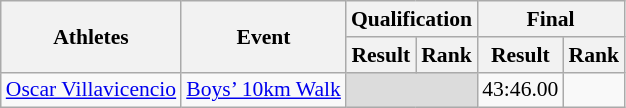<table class="wikitable" border="1" style="font-size:90%">
<tr>
<th rowspan=2>Athletes</th>
<th rowspan=2>Event</th>
<th colspan=2>Qualification</th>
<th colspan=2>Final</th>
</tr>
<tr>
<th>Result</th>
<th>Rank</th>
<th>Result</th>
<th>Rank</th>
</tr>
<tr>
<td><a href='#'>Oscar Villavicencio</a></td>
<td><a href='#'>Boys’ 10km Walk</a></td>
<td colspan=2 bgcolor=#DCDCDC></td>
<td align=center>43:46.00</td>
<td align=center></td>
</tr>
</table>
